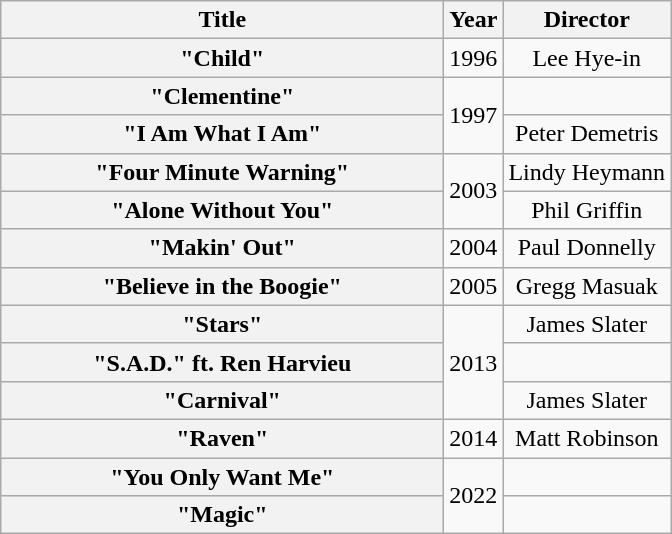<table class="wikitable plainrowheaders" style="text-align:center;">
<tr>
<th scope="col" style="width:18em;">Title</th>
<th scope="col" style="width:1em;">Year</th>
<th scope="col">Director</th>
</tr>
<tr>
<th scope="row">"Child"</th>
<td>1996</td>
<td>Lee Hye-in</td>
</tr>
<tr>
<th scope="row">"Clementine"</th>
<td rowspan="2">1997</td>
<td></td>
</tr>
<tr>
<th scope="row">"I Am What I Am"</th>
<td>Peter Demetris</td>
</tr>
<tr>
<th scope="row">"Four Minute Warning"</th>
<td rowspan="2">2003</td>
<td>Lindy Heymann</td>
</tr>
<tr>
<th scope="row">"Alone Without You"</th>
<td>Phil Griffin</td>
</tr>
<tr>
<th scope="row">"Makin' Out"</th>
<td>2004</td>
<td>Paul Donnelly</td>
</tr>
<tr>
<th scope="row">"Believe in the Boogie"</th>
<td>2005</td>
<td>Gregg Masuak</td>
</tr>
<tr>
<th scope="row">"Stars"</th>
<td rowspan="3">2013</td>
<td rowspan="1">James Slater</td>
</tr>
<tr>
<th scope="row">"S.A.D." ft. Ren Harvieu</th>
</tr>
<tr>
<th scope="row">"Carnival"</th>
<td rowspan="1">James Slater</td>
</tr>
<tr>
<th scope="row">"Raven"</th>
<td>2014</td>
<td>Matt Robinson</td>
</tr>
<tr>
<th scope="row">"You Only Want Me"</th>
<td rowspan="2">2022</td>
</tr>
<tr>
<th scope="row">"Magic"</th>
<td></td>
</tr>
</table>
